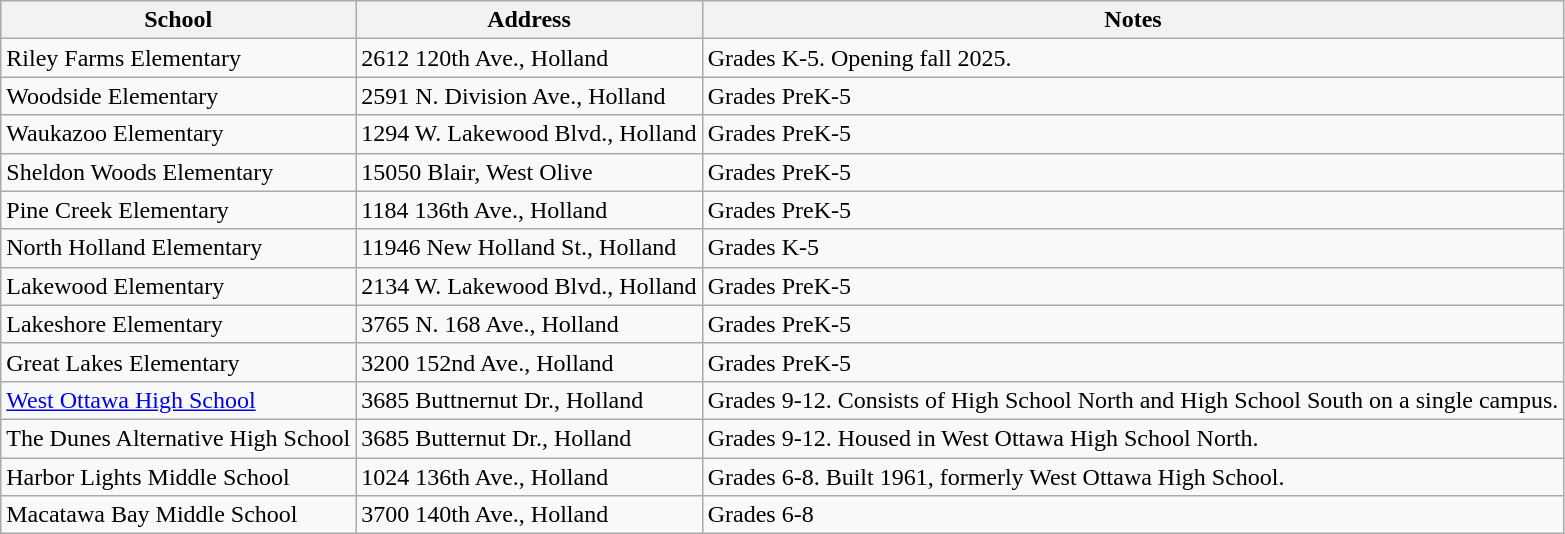<table class="wikitable">
<tr>
<th>School</th>
<th>Address</th>
<th>Notes</th>
</tr>
<tr>
<td>Riley Farms Elementary</td>
<td>2612 120th Ave., Holland</td>
<td>Grades K-5. Opening fall 2025.</td>
</tr>
<tr>
<td>Woodside Elementary</td>
<td>2591 N. Division Ave., Holland</td>
<td>Grades PreK-5</td>
</tr>
<tr>
<td>Waukazoo Elementary</td>
<td>1294 W. Lakewood Blvd., Holland</td>
<td>Grades PreK-5</td>
</tr>
<tr>
<td>Sheldon Woods Elementary</td>
<td>15050 Blair, West Olive</td>
<td>Grades PreK-5</td>
</tr>
<tr>
<td>Pine Creek Elementary</td>
<td>1184 136th Ave., Holland</td>
<td>Grades PreK-5</td>
</tr>
<tr>
<td>North Holland Elementary</td>
<td>11946 New Holland St., Holland</td>
<td>Grades K-5</td>
</tr>
<tr>
<td>Lakewood Elementary</td>
<td>2134 W. Lakewood Blvd., Holland</td>
<td>Grades PreK-5</td>
</tr>
<tr>
<td>Lakeshore Elementary</td>
<td>3765 N. 168 Ave., Holland</td>
<td>Grades PreK-5</td>
</tr>
<tr>
<td>Great Lakes Elementary</td>
<td>3200 152nd Ave., Holland</td>
<td>Grades PreK-5</td>
</tr>
<tr>
<td><a href='#'>West Ottawa High School</a></td>
<td>3685 Buttnernut Dr., Holland</td>
<td>Grades 9-12. Consists of High School North and High School South on a single campus.</td>
</tr>
<tr>
<td>The Dunes Alternative High School</td>
<td>3685 Butternut Dr., Holland</td>
<td>Grades 9-12. Housed in West Ottawa High School North.</td>
</tr>
<tr>
<td>Harbor Lights Middle School</td>
<td>1024 136th Ave., Holland</td>
<td>Grades 6-8. Built 1961, formerly West Ottawa High School.</td>
</tr>
<tr>
<td>Macatawa Bay Middle School</td>
<td>3700 140th Ave., Holland</td>
<td>Grades 6-8</td>
</tr>
</table>
